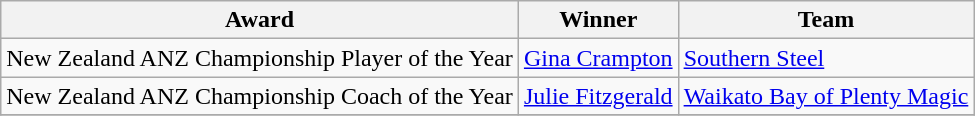<table class="wikitable collapsible">
<tr>
<th>Award</th>
<th>Winner</th>
<th>Team</th>
</tr>
<tr>
<td>New Zealand ANZ Championship Player of the Year</td>
<td><a href='#'>Gina Crampton</a></td>
<td><a href='#'>Southern Steel</a></td>
</tr>
<tr>
<td>New Zealand ANZ Championship Coach of the Year</td>
<td><a href='#'>Julie Fitzgerald</a></td>
<td><a href='#'>Waikato Bay of Plenty Magic</a></td>
</tr>
<tr>
</tr>
</table>
